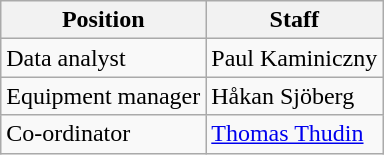<table class="wikitable">
<tr>
<th>Position</th>
<th>Staff</th>
</tr>
<tr>
<td>Data analyst</td>
<td> Paul Kaminiczny</td>
</tr>
<tr>
<td>Equipment manager</td>
<td> Håkan Sjöberg</td>
</tr>
<tr>
<td>Co-ordinator</td>
<td> <a href='#'>Thomas Thudin</a></td>
</tr>
</table>
